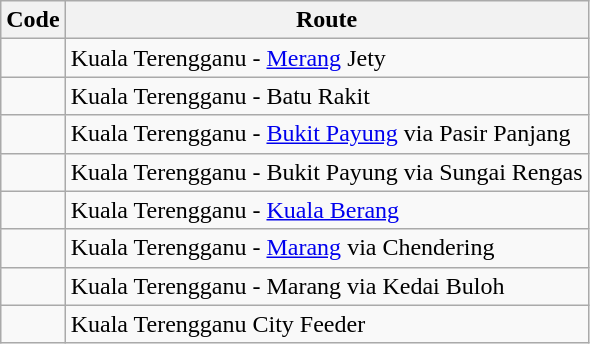<table class="wikitable sortable">
<tr>
<th>Code</th>
<th>Route</th>
</tr>
<tr>
<td></td>
<td>Kuala Terengganu - <a href='#'>Merang</a> Jety</td>
</tr>
<tr>
<td></td>
<td>Kuala Terengganu - Batu Rakit</td>
</tr>
<tr>
<td></td>
<td>Kuala Terengganu - <a href='#'>Bukit Payung</a> via Pasir Panjang</td>
</tr>
<tr>
<td></td>
<td>Kuala Terengganu - Bukit Payung via Sungai Rengas</td>
</tr>
<tr>
<td></td>
<td>Kuala Terengganu - <a href='#'>Kuala Berang</a></td>
</tr>
<tr>
<td></td>
<td>Kuala Terengganu - <a href='#'>Marang</a> via Chendering</td>
</tr>
<tr>
<td></td>
<td>Kuala Terengganu - Marang via Kedai Buloh</td>
</tr>
<tr>
<td></td>
<td>Kuala Terengganu City Feeder</td>
</tr>
</table>
